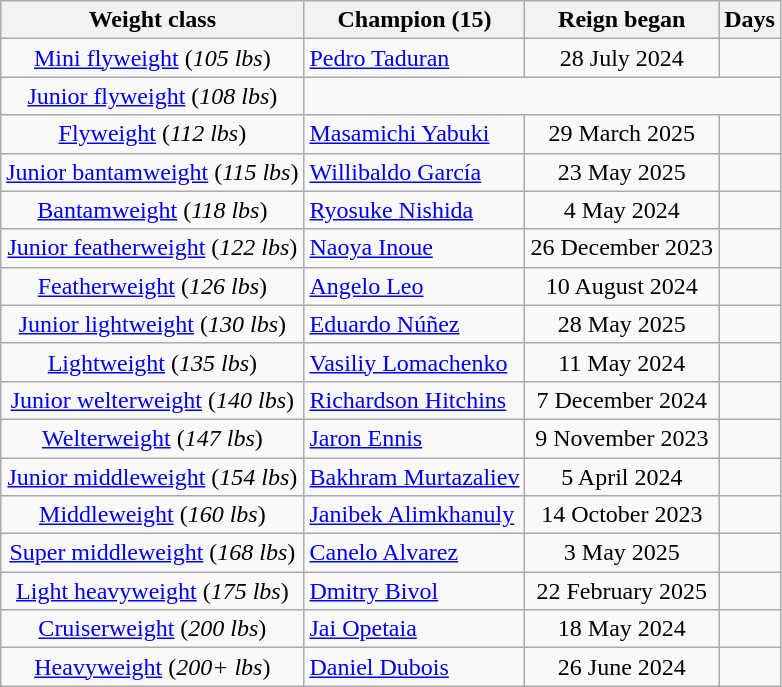<table class="wikitable sortable" style="text-align:center">
<tr>
<th>Weight class</th>
<th>Champion (15)</th>
<th>Reign began</th>
<th>Days</th>
</tr>
<tr>
<td data-sort-value=1><a href='#'>Mini flyweight</a> (<em>105 lbs</em>)</td>
<td align=left><a href='#'>Pedro Taduran</a></td>
<td data-sort-value=>28 July 2024</td>
<td></td>
</tr>
<tr>
<td data-sort-value=2><a href='#'>Junior flyweight</a> (<em>108 lbs</em>)</td>
<td colspan=3 data-sort-value=-1 align=center></td>
</tr>
<tr>
<td data-sort-value=3><a href='#'>Flyweight</a> (<em>112 lbs</em>)</td>
<td align=left><a href='#'>Masamichi Yabuki</a></td>
<td data-sort-value= >29 March 2025</td>
<td></td>
</tr>
<tr>
<td data-sort-value=4><a href='#'>Junior bantamweight</a> (<em>115 lbs</em>)</td>
<td align=left><a href='#'>Willibaldo García</a></td>
<td data-sort-value= >23 May 2025</td>
<td></td>
</tr>
<tr>
<td data-sort-value=9><a href='#'>Bantamweight</a> (<em>118 lbs</em>)</td>
<td align=left><a href='#'>Ryosuke Nishida</a></td>
<td data-sort-value= >4 May 2024</td>
<td></td>
</tr>
<tr>
<td data-sort-value=6><a href='#'>Junior featherweight</a> (<em>122 lbs</em>)</td>
<td align=left><a href='#'>Naoya Inoue</a></td>
<td data-sort-value= >26 December 2023</td>
<td></td>
</tr>
<tr>
<td data-sort-value=7><a href='#'>Featherweight</a> (<em>126 lbs</em>)</td>
<td align=left><a href='#'>Angelo Leo</a></td>
<td data-sort-value= >10 August 2024</td>
<td></td>
</tr>
<tr>
<td data-sort-value=8><a href='#'>Junior lightweight</a> (<em>130 lbs</em>)</td>
<td align=left><a href='#'>Eduardo Núñez</a></td>
<td data-sort-value= >28 May 2025</td>
<td></td>
</tr>
<tr>
<td data-sort-value=9><a href='#'>Lightweight</a> (<em>135 lbs</em>)</td>
<td align=left><a href='#'>Vasiliy Lomachenko</a></td>
<td data-sort-value= >11 May 2024</td>
<td></td>
</tr>
<tr>
<td data-sort-value=10><a href='#'>Junior welterweight</a> (<em>140 lbs</em>)</td>
<td align=left><a href='#'>Richardson Hitchins</a></td>
<td data-sort-value= >7 December 2024</td>
<td></td>
</tr>
<tr>
<td data-sort-value=11><a href='#'>Welterweight</a> (<em>147 lbs</em>)</td>
<td align=left><a href='#'>Jaron Ennis</a></td>
<td data-sort-value= >9 November 2023</td>
<td></td>
</tr>
<tr>
<td data-sort-value=12><a href='#'>Junior middleweight</a> (<em>154 lbs</em>)</td>
<td align=left><a href='#'>Bakhram Murtazaliev</a></td>
<td data-sort-value= >5 April 2024</td>
<td></td>
</tr>
<tr>
<td data-sort-value=13><a href='#'>Middleweight</a> (<em>160 lbs</em>)</td>
<td align=left><a href='#'>Janibek Alimkhanuly</a></td>
<td data-sort-value= >14 October 2023</td>
<td></td>
</tr>
<tr>
<td data-sort-value=14><a href='#'>Super middleweight</a> (<em>168 lbs</em>)</td>
<td align=left><a href='#'>Canelo Alvarez</a></td>
<td data-sort-value= >3 May 2025</td>
<td></td>
</tr>
<tr>
<td data-sort-value=15><a href='#'>Light heavyweight</a> (<em>175 lbs</em>)</td>
<td align=left><a href='#'>Dmitry Bivol</a></td>
<td data-sort-value=>22 February 2025</td>
<td></td>
</tr>
<tr>
<td data-sort-value=16><a href='#'>Cruiserweight</a> (<em>200 lbs</em>)</td>
<td align=left><a href='#'>Jai Opetaia</a></td>
<td data-sort-value=>18 May 2024</td>
<td></td>
</tr>
<tr>
<td data-sort-value=17><a href='#'>Heavyweight</a> (<em>200+ lbs</em>)</td>
<td align=left><a href='#'>Daniel Dubois</a></td>
<td data-sort-value=>26 June 2024</td>
<td></td>
</tr>
</table>
